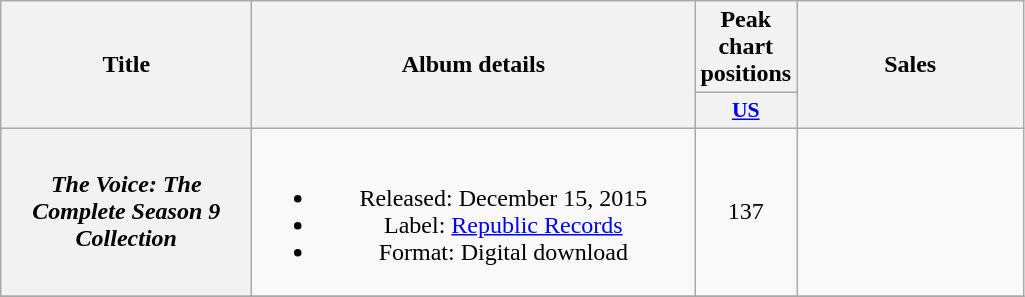<table class="wikitable plainrowheaders" style="text-align:center;">
<tr>
<th scope="col" rowspan="2" style="width:10em;">Title</th>
<th scope="col" rowspan="2" style="width:18em;">Album details</th>
<th scope="col">Peak chart positions</th>
<th scope="col" rowspan="2" style="width:9em;">Sales</th>
</tr>
<tr>
<th scope="col" style="width:2.5em; font-size:90%;"><a href='#'>US</a><br></th>
</tr>
<tr>
<th scope="row"><em>The Voice: The Complete Season 9 Collection</em></th>
<td><br><ul><li>Released: December 15, 2015</li><li>Label: <a href='#'>Republic Records</a></li><li>Format: Digital download</li></ul></td>
<td>137</td>
<td></td>
</tr>
<tr>
</tr>
</table>
